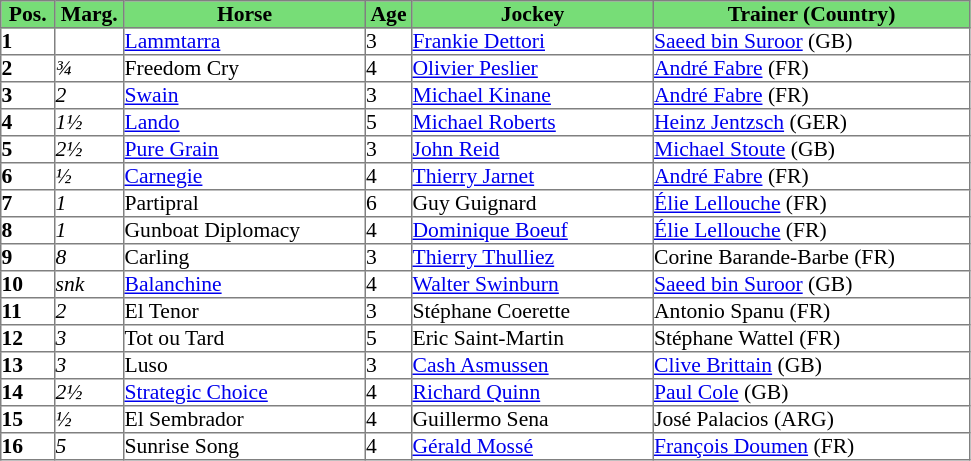<table class = "sortable" | border="1" cellpadding="0" style="border-collapse: collapse; font-size:90%">
<tr style="background:#7d7; text-align:center;">
<th style="width:35px;"><strong>Pos.</strong></th>
<th style="width:45px;"><strong>Marg.</strong></th>
<th style="width:160px;"><strong>Horse</strong></th>
<th style="width:30px;"><strong>Age</strong></th>
<th style="width:160px;"><strong>Jockey</strong></th>
<th style="width:210px;"><strong>Trainer (Country)</strong></th>
</tr>
<tr>
<td><strong>1</strong></td>
<td></td>
<td><a href='#'>Lammtarra</a></td>
<td>3</td>
<td><a href='#'>Frankie Dettori</a></td>
<td><a href='#'>Saeed bin Suroor</a> (GB)</td>
</tr>
<tr>
<td><strong>2</strong></td>
<td><em>¾</em></td>
<td>Freedom Cry</td>
<td>4</td>
<td><a href='#'>Olivier Peslier</a></td>
<td><a href='#'>André Fabre</a> (FR)</td>
</tr>
<tr>
<td><strong>3</strong></td>
<td><em>2</em></td>
<td><a href='#'>Swain</a></td>
<td>3</td>
<td><a href='#'>Michael Kinane</a></td>
<td><a href='#'>André Fabre</a> (FR)</td>
</tr>
<tr>
<td><strong>4</strong></td>
<td><em>1½</em></td>
<td><a href='#'>Lando</a></td>
<td>5</td>
<td><a href='#'>Michael Roberts</a></td>
<td><a href='#'>Heinz Jentzsch</a> (GER)</td>
</tr>
<tr>
<td><strong>5</strong></td>
<td><em>2½</em></td>
<td><a href='#'>Pure Grain</a></td>
<td>3</td>
<td><a href='#'>John Reid</a></td>
<td><a href='#'>Michael Stoute</a> (GB)</td>
</tr>
<tr>
<td><strong>6</strong></td>
<td><em>½</em></td>
<td><a href='#'>Carnegie</a></td>
<td>4</td>
<td><a href='#'>Thierry Jarnet</a></td>
<td><a href='#'>André Fabre</a> (FR)</td>
</tr>
<tr>
<td><strong>7</strong></td>
<td><em>1</em></td>
<td>Partipral</td>
<td>6</td>
<td>Guy Guignard</td>
<td><a href='#'>Élie Lellouche</a> (FR)</td>
</tr>
<tr>
<td><strong>8</strong></td>
<td><em>1</em></td>
<td>Gunboat Diplomacy</td>
<td>4</td>
<td><a href='#'>Dominique Boeuf</a></td>
<td><a href='#'>Élie Lellouche</a> (FR)</td>
</tr>
<tr>
<td><strong>9</strong></td>
<td><em>8</em></td>
<td>Carling</td>
<td>3</td>
<td><a href='#'>Thierry Thulliez</a></td>
<td>Corine Barande-Barbe (FR)</td>
</tr>
<tr>
<td><strong>10</strong></td>
<td><em>snk</em></td>
<td><a href='#'>Balanchine</a></td>
<td>4</td>
<td><a href='#'>Walter Swinburn</a></td>
<td><a href='#'>Saeed bin Suroor</a> (GB)</td>
</tr>
<tr>
<td><strong>11</strong></td>
<td><em>2</em></td>
<td>El Tenor</td>
<td>3</td>
<td>Stéphane Coerette</td>
<td>Antonio Spanu (FR)</td>
</tr>
<tr>
<td><strong>12</strong></td>
<td><em>3</em></td>
<td>Tot ou Tard</td>
<td>5</td>
<td>Eric Saint-Martin</td>
<td>Stéphane Wattel (FR)</td>
</tr>
<tr>
<td><strong>13</strong></td>
<td><em>3</em></td>
<td>Luso</td>
<td>3</td>
<td><a href='#'>Cash Asmussen</a></td>
<td><a href='#'>Clive Brittain</a> (GB)</td>
</tr>
<tr>
<td><strong>14</strong></td>
<td><em>2½</em></td>
<td><a href='#'>Strategic Choice</a></td>
<td>4</td>
<td><a href='#'>Richard Quinn</a></td>
<td><a href='#'>Paul Cole</a> (GB)</td>
</tr>
<tr>
<td><strong>15</strong></td>
<td><em>½</em></td>
<td>El Sembrador</td>
<td>4</td>
<td>Guillermo Sena</td>
<td>José Palacios (ARG)</td>
</tr>
<tr>
<td><strong>16</strong></td>
<td><em>5</em></td>
<td>Sunrise Song</td>
<td>4</td>
<td><a href='#'>Gérald Mossé</a></td>
<td><a href='#'>François Doumen</a> (FR)</td>
</tr>
</table>
